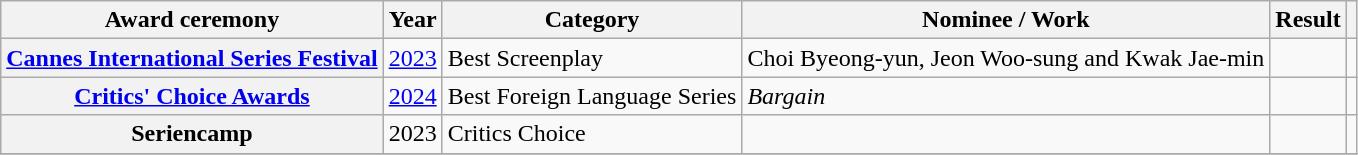<table class="wikitable plainrowheaders sortable">
<tr>
<th scope="col">Award ceremony </th>
<th scope="col">Year</th>
<th scope="col">Category </th>
<th scope="col">Nominee / Work</th>
<th scope="col">Result</th>
<th scope="col" class="unsortable"></th>
</tr>
<tr>
<th scope="row"><a href='#'>Cannes International Series Festival</a></th>
<td style="text-align:center"><a href='#'>2023</a></td>
<td>Best Screenplay</td>
<td>Choi Byeong-yun, Jeon Woo-sung and Kwak Jae-min</td>
<td></td>
<td style="text-align:center"></td>
</tr>
<tr>
<th scope="row"><a href='#'>Critics' Choice Awards</a></th>
<td style="text-align:center"><a href='#'>2024</a></td>
<td>Best Foreign Language Series</td>
<td><em>Bargain</em></td>
<td></td>
<td style="text-align:center;"></td>
</tr>
<tr>
<th scope="row">Seriencamp</th>
<td style="text-align:center">2023</td>
<td>Critics Choice</td>
<td></td>
<td></td>
<td style="text-align:center"></td>
</tr>
<tr>
</tr>
</table>
